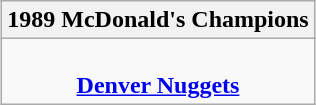<table class=wikitable style="text-align:center; margin:auto">
<tr>
<th>1989 McDonald's Champions</th>
</tr>
<tr>
<td><br><strong><a href='#'>Denver Nuggets </a></strong></td>
</tr>
</table>
